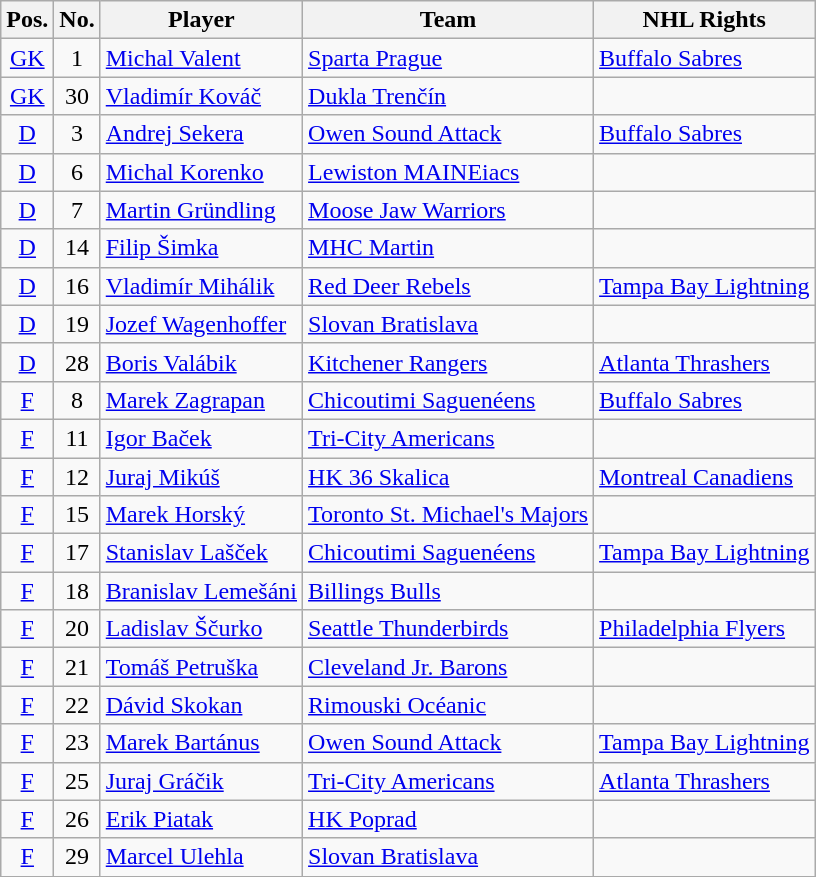<table class="wikitable sortable">
<tr>
<th>Pos.</th>
<th>No.</th>
<th>Player</th>
<th>Team</th>
<th>NHL Rights</th>
</tr>
<tr>
<td style="text-align:center;"><a href='#'>GK</a></td>
<td style="text-align:center;">1</td>
<td><a href='#'>Michal Valent</a></td>
<td> <a href='#'>Sparta Prague</a></td>
<td><a href='#'>Buffalo Sabres</a></td>
</tr>
<tr>
<td style="text-align:center;"><a href='#'>GK</a></td>
<td style="text-align:center;">30</td>
<td><a href='#'>Vladimír Kováč</a></td>
<td> <a href='#'>Dukla Trenčín</a></td>
<td></td>
</tr>
<tr>
<td style="text-align:center;"><a href='#'>D</a></td>
<td style="text-align:center;">3</td>
<td><a href='#'>Andrej Sekera</a></td>
<td> <a href='#'>Owen Sound Attack</a></td>
<td><a href='#'>Buffalo Sabres</a></td>
</tr>
<tr>
<td style="text-align:center;"><a href='#'>D</a></td>
<td style="text-align:center;">6</td>
<td><a href='#'>Michal Korenko</a></td>
<td> <a href='#'>Lewiston MAINEiacs</a></td>
<td></td>
</tr>
<tr>
<td style="text-align:center;"><a href='#'>D</a></td>
<td style="text-align:center;">7</td>
<td><a href='#'>Martin Gründling</a></td>
<td> <a href='#'>Moose Jaw Warriors</a></td>
<td></td>
</tr>
<tr>
<td style="text-align:center;"><a href='#'>D</a></td>
<td style="text-align:center;">14</td>
<td><a href='#'>Filip Šimka</a></td>
<td> <a href='#'>MHC Martin</a></td>
<td></td>
</tr>
<tr>
<td style="text-align:center;"><a href='#'>D</a></td>
<td style="text-align:center;">16</td>
<td><a href='#'>Vladimír Mihálik</a></td>
<td> <a href='#'>Red Deer Rebels</a></td>
<td><a href='#'>Tampa Bay Lightning</a></td>
</tr>
<tr>
<td style="text-align:center;"><a href='#'>D</a></td>
<td style="text-align:center;">19</td>
<td><a href='#'>Jozef Wagenhoffer</a></td>
<td> <a href='#'>Slovan Bratislava</a></td>
<td></td>
</tr>
<tr>
<td style="text-align:center;"><a href='#'>D</a></td>
<td style="text-align:center;">28</td>
<td><a href='#'>Boris Valábik</a></td>
<td> <a href='#'>Kitchener Rangers</a></td>
<td><a href='#'>Atlanta Thrashers</a></td>
</tr>
<tr>
<td style="text-align:center;"><a href='#'>F</a></td>
<td style="text-align:center;">8</td>
<td><a href='#'>Marek Zagrapan</a></td>
<td> <a href='#'>Chicoutimi Saguenéens</a></td>
<td><a href='#'>Buffalo Sabres</a></td>
</tr>
<tr>
<td style="text-align:center;"><a href='#'>F</a></td>
<td style="text-align:center;">11</td>
<td><a href='#'>Igor Baček</a></td>
<td> <a href='#'>Tri-City Americans</a></td>
<td></td>
</tr>
<tr>
<td style="text-align:center;"><a href='#'>F</a></td>
<td style="text-align:center;">12</td>
<td><a href='#'>Juraj Mikúš</a></td>
<td> <a href='#'>HK 36 Skalica</a></td>
<td><a href='#'>Montreal Canadiens</a></td>
</tr>
<tr>
<td style="text-align:center;"><a href='#'>F</a></td>
<td style="text-align:center;">15</td>
<td><a href='#'>Marek Horský</a></td>
<td> <a href='#'>Toronto St. Michael's Majors</a></td>
<td></td>
</tr>
<tr>
<td style="text-align:center;"><a href='#'>F</a></td>
<td style="text-align:center;">17</td>
<td><a href='#'>Stanislav Lašček</a></td>
<td> <a href='#'>Chicoutimi Saguenéens</a></td>
<td><a href='#'>Tampa Bay Lightning</a></td>
</tr>
<tr>
<td style="text-align:center;"><a href='#'>F</a></td>
<td style="text-align:center;">18</td>
<td><a href='#'>Branislav Lemešáni</a></td>
<td> <a href='#'>Billings Bulls</a></td>
<td></td>
</tr>
<tr>
<td style="text-align:center;"><a href='#'>F</a></td>
<td style="text-align:center;">20</td>
<td><a href='#'>Ladislav Ščurko</a></td>
<td> <a href='#'>Seattle Thunderbirds</a></td>
<td><a href='#'>Philadelphia Flyers</a></td>
</tr>
<tr>
<td style="text-align:center;"><a href='#'>F</a></td>
<td style="text-align:center;">21</td>
<td><a href='#'>Tomáš Petruška</a></td>
<td> <a href='#'>Cleveland Jr. Barons</a></td>
<td></td>
</tr>
<tr>
<td style="text-align:center;"><a href='#'>F</a></td>
<td style="text-align:center;">22</td>
<td><a href='#'>Dávid Skokan</a></td>
<td> <a href='#'>Rimouski Océanic</a></td>
<td></td>
</tr>
<tr>
<td style="text-align:center;"><a href='#'>F</a></td>
<td style="text-align:center;">23</td>
<td><a href='#'>Marek Bartánus</a></td>
<td> <a href='#'>Owen Sound Attack</a></td>
<td><a href='#'>Tampa Bay Lightning</a></td>
</tr>
<tr>
<td style="text-align:center;"><a href='#'>F</a></td>
<td style="text-align:center;">25</td>
<td><a href='#'>Juraj Gráčik</a></td>
<td> <a href='#'>Tri-City Americans</a></td>
<td><a href='#'>Atlanta Thrashers</a></td>
</tr>
<tr>
<td style="text-align:center;"><a href='#'>F</a></td>
<td style="text-align:center;">26</td>
<td><a href='#'>Erik Piatak</a></td>
<td> <a href='#'>HK Poprad</a></td>
<td></td>
</tr>
<tr>
<td style="text-align:center;"><a href='#'>F</a></td>
<td style="text-align:center;">29</td>
<td><a href='#'>Marcel Ulehla</a></td>
<td> <a href='#'>Slovan Bratislava</a></td>
<td></td>
</tr>
<tr>
</tr>
</table>
